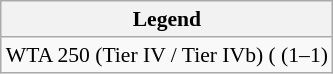<table class=wikitable style=font-size:90%>
<tr>
<th>Legend</th>
</tr>
<tr>
<td>WTA 250 (Tier IV / Tier IVb) ( (1–1)</td>
</tr>
</table>
